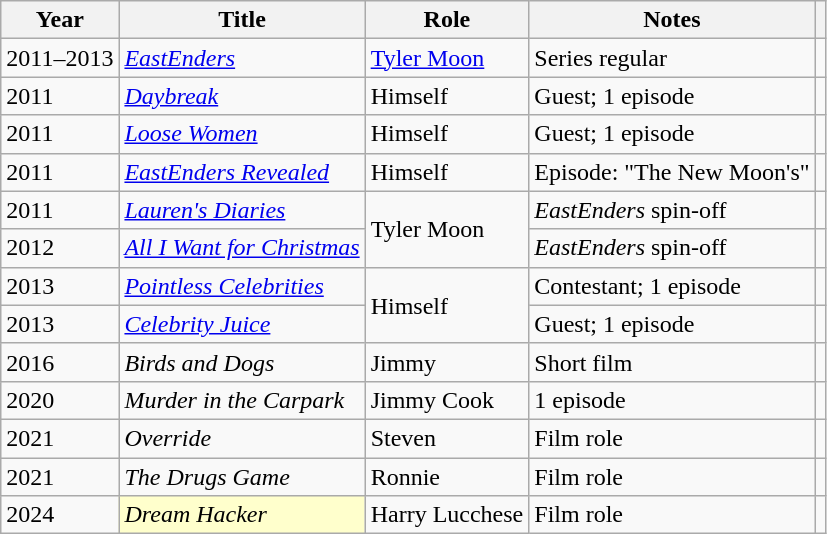<table class="wikitable plainrowheaders sortable">
<tr>
<th>Year</th>
<th>Title</th>
<th>Role</th>
<th>Notes</th>
<th class="unsortable"></th>
</tr>
<tr>
<td>2011–2013</td>
<td><em><a href='#'>EastEnders</a></em></td>
<td><a href='#'>Tyler Moon</a></td>
<td>Series regular</td>
<td align="center"></td>
</tr>
<tr>
<td>2011</td>
<td><em><a href='#'>Daybreak</a></em></td>
<td>Himself</td>
<td>Guest; 1 episode</td>
<td align="center"></td>
</tr>
<tr>
<td>2011</td>
<td><em><a href='#'>Loose Women</a></em></td>
<td>Himself</td>
<td>Guest; 1 episode</td>
<td align="center"></td>
</tr>
<tr>
<td>2011</td>
<td><em><a href='#'>EastEnders Revealed</a></em></td>
<td>Himself</td>
<td>Episode: "The New Moon's"</td>
<td align="center"></td>
</tr>
<tr>
<td>2011</td>
<td><em><a href='#'>Lauren's Diaries</a></em></td>
<td rowspan="2">Tyler Moon</td>
<td><em>EastEnders</em> spin-off</td>
<td align="center"></td>
</tr>
<tr>
<td>2012</td>
<td><em><a href='#'>All I Want for Christmas</a></em></td>
<td><em>EastEnders</em> spin-off</td>
<td align="center"></td>
</tr>
<tr>
<td>2013</td>
<td><em><a href='#'>Pointless Celebrities</a></em></td>
<td rowspan="2">Himself</td>
<td>Contestant; 1 episode</td>
<td align="center"></td>
</tr>
<tr>
<td>2013</td>
<td><em><a href='#'>Celebrity Juice</a></em></td>
<td>Guest; 1 episode</td>
<td align="center"></td>
</tr>
<tr>
<td>2016</td>
<td><em>Birds and Dogs</em></td>
<td>Jimmy</td>
<td>Short film</td>
<td align="center"></td>
</tr>
<tr>
<td>2020</td>
<td><em>Murder in the Carpark</em></td>
<td>Jimmy Cook</td>
<td>1 episode</td>
<td align="center"></td>
</tr>
<tr>
<td>2021</td>
<td><em>Override</em></td>
<td>Steven</td>
<td>Film role</td>
<td align="center"></td>
</tr>
<tr>
<td>2021</td>
<td><em>The Drugs Game</em></td>
<td>Ronnie</td>
<td>Film role</td>
<td align="center"></td>
</tr>
<tr>
<td>2024</td>
<td style="background:#FFFFCC;"><em>Dream Hacker</em> </td>
<td>Harry Lucchese</td>
<td>Film role</td>
<td align="center"></td>
</tr>
</table>
